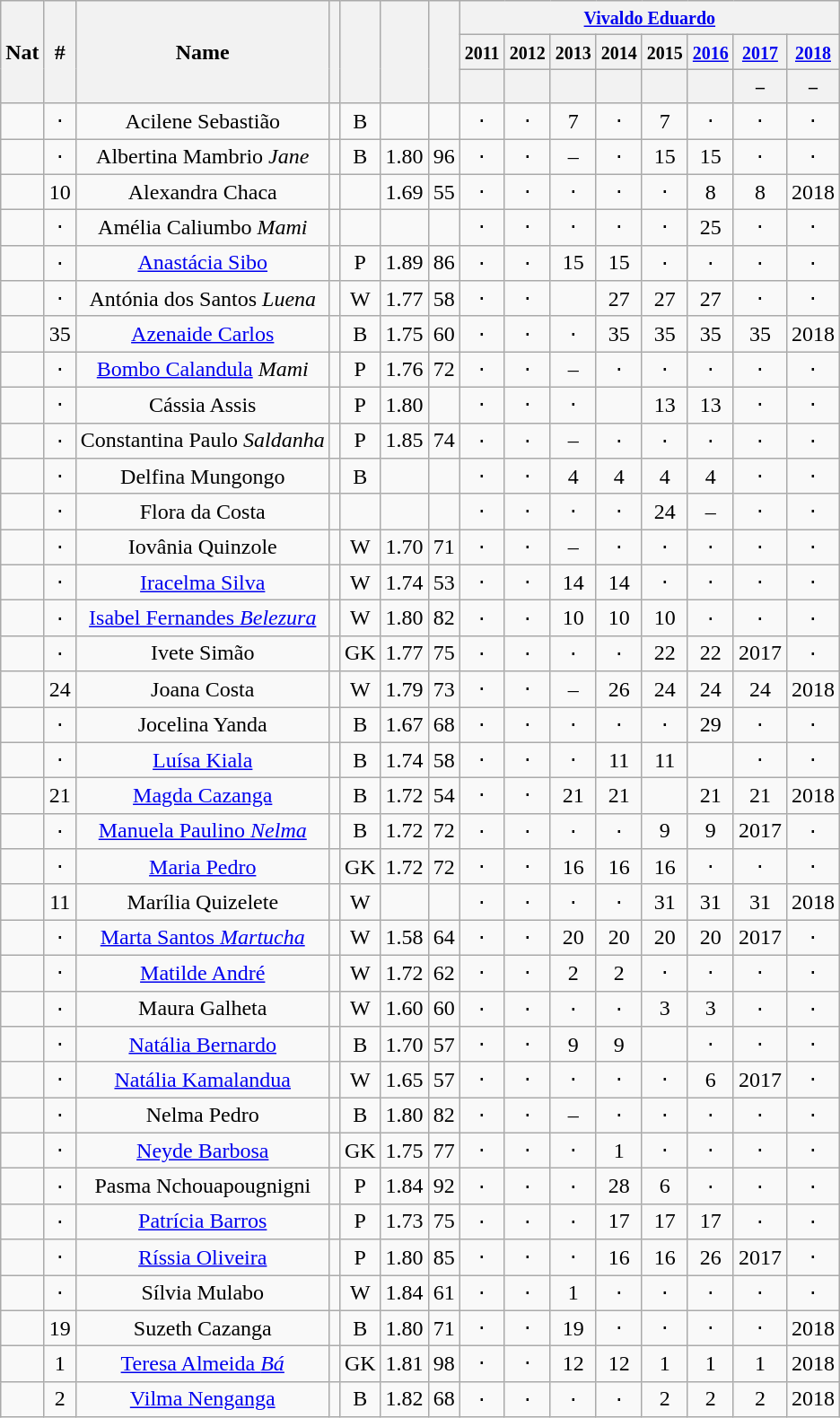<table class="wikitable plainrowheaders sortable" style="text-align:center">
<tr>
<th scope="col" rowspan="3">Nat</th>
<th scope="col" rowspan="3">#</th>
<th scope="col" rowspan="3">Name</th>
<th scope="col" rowspan="3"></th>
<th scope="col" rowspan="3"></th>
<th scope="col" rowspan="3"></th>
<th scope="col" rowspan="3"></th>
<th colspan="8"><small><a href='#'>Vivaldo Eduardo</a></small></th>
</tr>
<tr>
<th colspan="1"><small>2011</small></th>
<th colspan="1"><small>2012</small></th>
<th colspan="1"><small>2013</small></th>
<th colspan="1"><small>2014</small></th>
<th colspan="1"><small>2015</small></th>
<th colspan="1"><small><a href='#'>2016</a></small></th>
<th colspan="1"><small><a href='#'>2017</a></small></th>
<th colspan="1"><small><a href='#'>2018</a></small></th>
</tr>
<tr>
<th scope="col" rowspan="1"><small></small><br></th>
<th scope="col" rowspan="1"><small></small><br></th>
<th scope="col" rowspan="1"><small></small><br></th>
<th scope="col" rowspan="1"><small></small></th>
<th scope="col" rowspan="1"><small></small></th>
<th scope="col" rowspan="1"><small></small></th>
<th scope="col" rowspan="1"><small>–</small></th>
<th scope="col" rowspan="1"><small>–</small></th>
</tr>
<tr>
<td></td>
<td>⋅</td>
<td>Acilene Sebastião</td>
<td></td>
<td data-sort-value="2">B</td>
<td></td>
<td></td>
<td>⋅</td>
<td>⋅</td>
<td data-sort-value="07">7</td>
<td>⋅</td>
<td data-sort-value="07">7</td>
<td>⋅</td>
<td>⋅</td>
<td>⋅</td>
</tr>
<tr>
<td></td>
<td>⋅</td>
<td>Albertina Mambrio <em>Jane</em></td>
<td></td>
<td data-sort-value="2">B</td>
<td>1.80</td>
<td>96</td>
<td>⋅</td>
<td>⋅</td>
<td>–</td>
<td>⋅</td>
<td>15</td>
<td>15</td>
<td>⋅</td>
<td>⋅</td>
</tr>
<tr>
<td></td>
<td>10</td>
<td>Alexandra Chaca</td>
<td></td>
<td data-sort-value="3"></td>
<td>1.69</td>
<td>55</td>
<td>⋅</td>
<td>⋅</td>
<td>⋅</td>
<td>⋅</td>
<td>⋅</td>
<td data-sort-value="08">8</td>
<td data-sort-value="08">8</td>
<td>2018</td>
</tr>
<tr>
<td></td>
<td>⋅</td>
<td>Amélia Caliumbo <em>Mami</em></td>
<td></td>
<td></td>
<td></td>
<td></td>
<td>⋅</td>
<td>⋅</td>
<td>⋅</td>
<td>⋅</td>
<td>⋅</td>
<td>25</td>
<td>⋅</td>
<td>⋅</td>
</tr>
<tr>
<td></td>
<td>⋅</td>
<td><a href='#'>Anastácia Sibo</a></td>
<td></td>
<td>P</td>
<td>1.89</td>
<td>86</td>
<td>⋅</td>
<td>⋅</td>
<td>15</td>
<td>15</td>
<td>⋅</td>
<td>⋅</td>
<td>⋅</td>
<td>⋅</td>
</tr>
<tr>
<td></td>
<td>⋅</td>
<td>Antónia dos Santos <em>Luena</em></td>
<td></td>
<td data-sort-value="3">W</td>
<td>1.77</td>
<td>58</td>
<td>⋅</td>
<td>⋅</td>
<td data-sort-value="⋅"><a href='#'></a></td>
<td>27</td>
<td>27</td>
<td>27</td>
<td>⋅</td>
<td>⋅</td>
</tr>
<tr>
<td></td>
<td>35</td>
<td><a href='#'>Azenaide Carlos</a></td>
<td></td>
<td data-sort-value="2">B</td>
<td>1.75</td>
<td>60</td>
<td>⋅</td>
<td>⋅</td>
<td>⋅</td>
<td>35</td>
<td>35</td>
<td>35</td>
<td>35</td>
<td>2018</td>
</tr>
<tr>
<td></td>
<td>⋅</td>
<td><a href='#'>Bombo Calandula</a> <em>Mami</em></td>
<td></td>
<td>P</td>
<td>1.76</td>
<td>72</td>
<td>⋅</td>
<td>⋅</td>
<td>–</td>
<td>⋅</td>
<td>⋅</td>
<td>⋅</td>
<td>⋅</td>
<td>⋅</td>
</tr>
<tr>
<td></td>
<td>⋅</td>
<td data-sort-value="Cassia">Cássia Assis</td>
<td></td>
<td>P</td>
<td>1.80</td>
<td></td>
<td>⋅</td>
<td>⋅</td>
<td>⋅</td>
<td data-sort-value="⋅"><a href='#'></a></td>
<td>13</td>
<td>13</td>
<td>⋅</td>
<td>⋅</td>
</tr>
<tr>
<td></td>
<td>⋅</td>
<td>Constantina Paulo <em>Saldanha</em></td>
<td></td>
<td>P</td>
<td>1.85</td>
<td>74</td>
<td>⋅</td>
<td>⋅</td>
<td>–</td>
<td>⋅</td>
<td>⋅</td>
<td>⋅</td>
<td>⋅</td>
<td>⋅</td>
</tr>
<tr>
<td></td>
<td>⋅</td>
<td>Delfina Mungongo</td>
<td></td>
<td data-sort-value="2">B</td>
<td></td>
<td></td>
<td>⋅</td>
<td>⋅</td>
<td data-sort-value="04">4</td>
<td data-sort-value="04">4</td>
<td data-sort-value="04">4</td>
<td data-sort-value="04">4</td>
<td>⋅</td>
<td>⋅</td>
</tr>
<tr>
<td></td>
<td>⋅</td>
<td>Flora da Costa</td>
<td></td>
<td></td>
<td></td>
<td></td>
<td>⋅</td>
<td>⋅</td>
<td>⋅</td>
<td>⋅</td>
<td>24</td>
<td>–</td>
<td>⋅</td>
<td>⋅</td>
</tr>
<tr>
<td></td>
<td>⋅</td>
<td>Iovânia Quinzole</td>
<td></td>
<td data-sort-value="3">W</td>
<td>1.70</td>
<td>71</td>
<td>⋅</td>
<td>⋅</td>
<td>–</td>
<td>⋅</td>
<td>⋅</td>
<td>⋅</td>
<td>⋅</td>
<td>⋅</td>
</tr>
<tr>
<td></td>
<td>⋅</td>
<td><a href='#'>Iracelma Silva</a></td>
<td></td>
<td data-sort-value="3">W</td>
<td>1.74</td>
<td>53</td>
<td>⋅</td>
<td>⋅</td>
<td>14</td>
<td>14</td>
<td>⋅</td>
<td>⋅</td>
<td>⋅</td>
<td>⋅</td>
</tr>
<tr>
<td></td>
<td>⋅</td>
<td><a href='#'>Isabel Fernandes <em>Belezura</em></a></td>
<td></td>
<td data-sort-value="3">W</td>
<td>1.80</td>
<td>82</td>
<td>⋅</td>
<td>⋅</td>
<td>10</td>
<td>10</td>
<td>10</td>
<td>⋅</td>
<td>⋅</td>
<td>⋅</td>
</tr>
<tr>
<td></td>
<td>⋅</td>
<td>Ivete Simão</td>
<td></td>
<td data-sort-value="1">GK</td>
<td>1.77</td>
<td>75</td>
<td>⋅</td>
<td>⋅</td>
<td>⋅</td>
<td>⋅</td>
<td>22</td>
<td>22</td>
<td>2017</td>
<td>⋅</td>
</tr>
<tr>
<td></td>
<td>24</td>
<td>Joana Costa</td>
<td></td>
<td data-sort-value="3">W</td>
<td>1.79</td>
<td>73</td>
<td>⋅</td>
<td>⋅</td>
<td>–</td>
<td>26</td>
<td>24</td>
<td>24</td>
<td>24</td>
<td>2018</td>
</tr>
<tr>
<td></td>
<td>⋅</td>
<td>Jocelina Yanda</td>
<td></td>
<td data-sort-value="2">B</td>
<td>1.67</td>
<td>68</td>
<td>⋅</td>
<td>⋅</td>
<td>⋅</td>
<td>⋅</td>
<td>⋅</td>
<td>29</td>
<td>⋅</td>
<td>⋅</td>
</tr>
<tr>
<td></td>
<td>⋅</td>
<td><a href='#'>Luísa Kiala</a></td>
<td></td>
<td data-sort-value="2">B</td>
<td>1.74</td>
<td>58</td>
<td>⋅</td>
<td>⋅</td>
<td>⋅</td>
<td>11</td>
<td>11</td>
<td data-sort-value="⋅"><a href='#'></a></td>
<td>⋅</td>
<td>⋅</td>
</tr>
<tr>
<td></td>
<td>21</td>
<td><a href='#'>Magda Cazanga</a></td>
<td></td>
<td data-sort-value="2">B</td>
<td>1.72</td>
<td>54</td>
<td>⋅</td>
<td>⋅</td>
<td>21</td>
<td>21</td>
<td></td>
<td>21</td>
<td>21</td>
<td>2018</td>
</tr>
<tr>
<td></td>
<td>⋅</td>
<td><a href='#'>Manuela Paulino <em>Nelma</em></a></td>
<td></td>
<td data-sort-value="2">B</td>
<td>1.72</td>
<td>72</td>
<td>⋅</td>
<td>⋅</td>
<td>⋅</td>
<td>⋅</td>
<td data-sort-value="09">9</td>
<td data-sort-value="09">9</td>
<td>2017</td>
<td>⋅</td>
</tr>
<tr>
<td></td>
<td>⋅</td>
<td><a href='#'>Maria Pedro</a></td>
<td></td>
<td data-sort-value="1">GK</td>
<td>1.72</td>
<td>72</td>
<td>⋅</td>
<td>⋅</td>
<td>16</td>
<td>16</td>
<td>16</td>
<td>⋅</td>
<td>⋅</td>
<td>⋅</td>
</tr>
<tr>
<td></td>
<td>11</td>
<td data-sort-value="Marilia">Marília Quizelete</td>
<td></td>
<td data-sort-value="3">W</td>
<td></td>
<td></td>
<td>⋅</td>
<td>⋅</td>
<td>⋅</td>
<td>⋅</td>
<td>31</td>
<td>31</td>
<td>31</td>
<td>2018</td>
</tr>
<tr>
<td></td>
<td>⋅</td>
<td><a href='#'>Marta Santos <em>Martucha</em></a></td>
<td></td>
<td data-sort-value="3">W</td>
<td>1.58</td>
<td>64</td>
<td>⋅</td>
<td>⋅</td>
<td>20</td>
<td>20</td>
<td>20</td>
<td>20</td>
<td>2017</td>
<td>⋅</td>
</tr>
<tr>
<td></td>
<td>⋅</td>
<td><a href='#'>Matilde André</a></td>
<td></td>
<td data-sort-value="3">W</td>
<td>1.72</td>
<td>62</td>
<td>⋅</td>
<td>⋅</td>
<td data-sort-value="02">2</td>
<td data-sort-value="02">2</td>
<td>⋅</td>
<td>⋅</td>
<td>⋅</td>
<td>⋅</td>
</tr>
<tr>
<td></td>
<td>⋅</td>
<td>Maura Galheta</td>
<td></td>
<td data-sort-value="3">W</td>
<td>1.60</td>
<td>60</td>
<td>⋅</td>
<td>⋅</td>
<td>⋅</td>
<td>⋅</td>
<td data-sort-value="03">3</td>
<td data-sort-value="03">3</td>
<td>⋅</td>
<td>⋅</td>
</tr>
<tr>
<td></td>
<td>⋅</td>
<td><a href='#'>Natália Bernardo</a></td>
<td></td>
<td data-sort-value="2">B</td>
<td>1.70</td>
<td>57</td>
<td>⋅</td>
<td>⋅</td>
<td data-sort-value="09">9</td>
<td data-sort-value="09">9</td>
<td data-sort-value="⋅"><a href='#'></a></td>
<td>⋅</td>
<td>⋅</td>
<td>⋅</td>
</tr>
<tr>
<td></td>
<td>⋅</td>
<td><a href='#'>Natália Kamalandua</a></td>
<td></td>
<td data-sort-value="3">W</td>
<td>1.65</td>
<td>57</td>
<td>⋅</td>
<td>⋅</td>
<td>⋅</td>
<td>⋅</td>
<td>⋅</td>
<td data-sort-value="06">6</td>
<td>2017</td>
<td>⋅</td>
</tr>
<tr>
<td></td>
<td>⋅</td>
<td>Nelma Pedro</td>
<td></td>
<td data-sort-value="2">B</td>
<td>1.80</td>
<td>82</td>
<td>⋅</td>
<td>⋅</td>
<td>–</td>
<td>⋅</td>
<td>⋅</td>
<td>⋅</td>
<td>⋅</td>
<td>⋅</td>
</tr>
<tr>
<td></td>
<td>⋅</td>
<td><a href='#'>Neyde Barbosa</a></td>
<td></td>
<td data-sort-value="1">GK</td>
<td>1.75</td>
<td>77</td>
<td>⋅</td>
<td>⋅</td>
<td>⋅</td>
<td data-sort-value="01">1</td>
<td>⋅</td>
<td>⋅</td>
<td>⋅</td>
<td>⋅</td>
</tr>
<tr>
<td></td>
<td>⋅</td>
<td>Pasma Nchouapougnigni</td>
<td></td>
<td>P</td>
<td>1.84</td>
<td>92</td>
<td>⋅</td>
<td>⋅</td>
<td>⋅</td>
<td>28</td>
<td data-sort-value="06">6</td>
<td>⋅</td>
<td>⋅</td>
<td>⋅</td>
</tr>
<tr>
<td></td>
<td>⋅</td>
<td><a href='#'>Patrícia Barros</a></td>
<td></td>
<td>P</td>
<td>1.73</td>
<td>75</td>
<td>⋅</td>
<td>⋅</td>
<td>⋅</td>
<td>17</td>
<td>17</td>
<td>17</td>
<td>⋅</td>
<td>⋅</td>
</tr>
<tr>
<td></td>
<td>⋅</td>
<td data-sort-value="Rissia"><a href='#'>Ríssia Oliveira</a></td>
<td></td>
<td>P</td>
<td>1.80</td>
<td>85</td>
<td>⋅</td>
<td>⋅</td>
<td>⋅</td>
<td>16</td>
<td>16</td>
<td>26</td>
<td>2017</td>
<td>⋅</td>
</tr>
<tr>
<td></td>
<td>⋅</td>
<td data-sort-value="Silvia">Sílvia Mulabo</td>
<td></td>
<td data-sort-value="3">W</td>
<td>1.84</td>
<td>61</td>
<td>⋅</td>
<td>⋅</td>
<td data-sort-value="01">1</td>
<td>⋅</td>
<td>⋅</td>
<td>⋅</td>
<td>⋅</td>
<td>⋅</td>
</tr>
<tr>
<td></td>
<td>19</td>
<td>Suzeth Cazanga</td>
<td></td>
<td data-sort-value="2">B</td>
<td>1.80</td>
<td>71</td>
<td>⋅</td>
<td>⋅</td>
<td>19</td>
<td>⋅</td>
<td>⋅</td>
<td>⋅</td>
<td>⋅</td>
<td>2018</td>
</tr>
<tr>
<td></td>
<td data-sort-value="01">1</td>
<td><a href='#'>Teresa Almeida <em>Bá</em></a></td>
<td></td>
<td data-sort-value="1">GK</td>
<td>1.81</td>
<td>98</td>
<td>⋅</td>
<td>⋅</td>
<td>12</td>
<td>12</td>
<td data-sort-value="01">1</td>
<td data-sort-value="01">1</td>
<td data-sort-value="01">1</td>
<td>2018</td>
</tr>
<tr>
<td></td>
<td data-sort-value="02">2</td>
<td><a href='#'>Vilma Nenganga</a></td>
<td></td>
<td data-sort-value="2">B</td>
<td>1.82</td>
<td>68</td>
<td>⋅</td>
<td>⋅</td>
<td>⋅</td>
<td>⋅</td>
<td data-sort-value="02">2</td>
<td data-sort-value="02">2</td>
<td data-sort-value="02">2</td>
<td>2018</td>
</tr>
</table>
